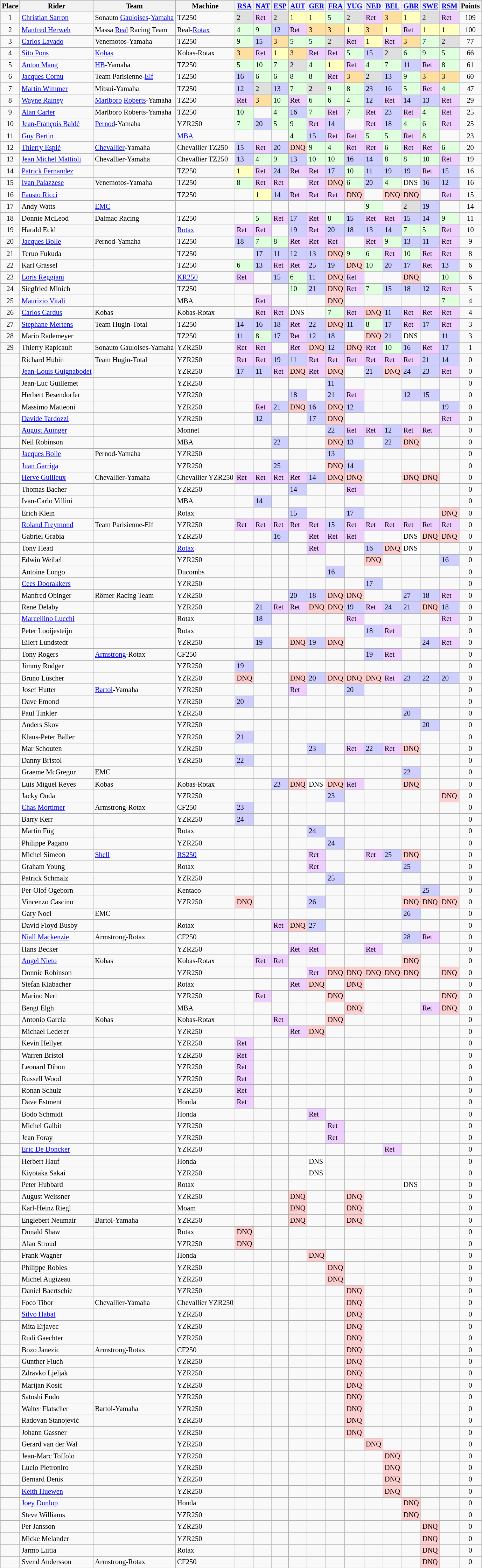<table class="wikitable" style="font-size: 85%;">
<tr>
<th>Place</th>
<th>Rider</th>
<th>Team</th>
<th>Machine</th>
<th><a href='#'>RSA</a><br></th>
<th><a href='#'>NAT</a><br></th>
<th><a href='#'>ESP</a><br></th>
<th><a href='#'>AUT</a><br></th>
<th><a href='#'>GER</a><br></th>
<th><a href='#'>FRA</a><br></th>
<th><a href='#'>YUG</a><br></th>
<th><a href='#'>NED</a><br></th>
<th><a href='#'>BEL</a><br></th>
<th><a href='#'>GBR</a><br></th>
<th><a href='#'>SWE</a><br></th>
<th><a href='#'>RSM</a><br></th>
<th>Points</th>
</tr>
<tr>
<td style="text-align:center;">1</td>
<td> <a href='#'>Christian Sarron</a></td>
<td>Sonauto <a href='#'>Gauloises</a>-<a href='#'>Yamaha</a></td>
<td>TZ250</td>
<td style="background:#dfdfdf;">2</td>
<td style="background:#efcfff;">Ret</td>
<td style="background:#dfdfdf;">2</td>
<td style="background:#ffffbf;">1</td>
<td style="background:#ffffbf;">1</td>
<td style="background:#dfffdf;">5</td>
<td style="background:#dfdfdf;">2</td>
<td style="background:#efcfff;">Ret</td>
<td style="background:#ffdf9f;">3</td>
<td style="background:#ffffbf;">1</td>
<td style="background:#dfdfdf;">2</td>
<td style="background:#efcfff;">Ret</td>
<td style="text-align:center;">109</td>
</tr>
<tr>
<td style="text-align:center;">2</td>
<td> <a href='#'>Manfred Herweh</a></td>
<td>Massa <a href='#'>Real</a> Racing Team</td>
<td>Real-<a href='#'>Rotax</a></td>
<td style="background:#dfffdf;">4</td>
<td style="background:#dfffdf;">9</td>
<td style="background:#cfcfff;">12</td>
<td style="background:#efcfff;">Ret</td>
<td style="background:#ffdf9f;">3</td>
<td style="background:#ffdf9f;">3</td>
<td style="background:#ffffbf;">1</td>
<td style="background:#ffdf9f;">3</td>
<td style="background:#ffffbf;">1</td>
<td style="background:#efcfff;">Ret</td>
<td style="background:#ffffbf;">1</td>
<td style="background:#ffffbf;">1</td>
<td style="text-align:center;">100</td>
</tr>
<tr>
<td style="text-align:center;">3</td>
<td> <a href='#'>Carlos Lavado</a></td>
<td>Venemotos-Yamaha</td>
<td>TZ250</td>
<td style="background:#dfffdf;">9</td>
<td style="background:#cfcfff;">15</td>
<td style="background:#ffdf9f;">3</td>
<td style="background:#dfffdf;">5</td>
<td style="background:#dfffdf;">5</td>
<td style="background:#dfdfdf;">2</td>
<td style="background:#efcfff;">Ret</td>
<td style="background:#ffffbf;">1</td>
<td style="background:#efcfff;">Ret</td>
<td style="background:#ffdf9f;">3</td>
<td style="background:#dfffdf;">7</td>
<td style="background:#dfdfdf;">2</td>
<td style="text-align:center;">77</td>
</tr>
<tr>
<td style="text-align:center;">4</td>
<td> <a href='#'>Sito Pons</a></td>
<td><a href='#'>Kobas</a></td>
<td>Kobas-Rotax</td>
<td style="background:#ffdf9f;">3</td>
<td style="background:#efcfff;">Ret</td>
<td style="background:#ffffbf;">1</td>
<td style="background:#ffdf9f;">3</td>
<td style="background:#efcfff;">Ret</td>
<td style="background:#efcfff;">Ret</td>
<td style="background:#dfffdf;">5</td>
<td style="background:#cfcfff;">15</td>
<td style="background:#dfdfdf;">2</td>
<td style="background:#dfffdf;">6</td>
<td style="background:#dfffdf;">9</td>
<td style="background:#dfffdf;">5</td>
<td style="text-align:center;">66</td>
</tr>
<tr>
<td style="text-align:center;">5</td>
<td> <a href='#'>Anton Mang</a></td>
<td><a href='#'>HB</a>-Yamaha</td>
<td>TZ250</td>
<td style="background:#dfffdf;">5</td>
<td style="background:#dfffdf;">10</td>
<td style="background:#dfffdf;">7</td>
<td style="background:#dfdfdf;">2</td>
<td style="background:#dfffdf;">4</td>
<td style="background:#ffffbf;">1</td>
<td style="background:#efcfff;">Ret</td>
<td style="background:#dfffdf;">4</td>
<td style="background:#dfffdf;">7</td>
<td style="background:#cfcfff;">11</td>
<td style="background:#efcfff;">Ret</td>
<td style="background:#dfffdf;">8</td>
<td style="text-align:center;">61</td>
</tr>
<tr>
<td style="text-align:center;">6</td>
<td> <a href='#'>Jacques Cornu</a></td>
<td>Team Parisienne-<a href='#'>Elf</a></td>
<td>TZ250</td>
<td style="background:#cfcfff;">16</td>
<td style="background:#dfffdf;">6</td>
<td style="background:#dfffdf;">6</td>
<td style="background:#dfffdf;">8</td>
<td style="background:#dfffdf;">8</td>
<td style="background:#efcfff;">Ret</td>
<td style="background:#ffdf9f;">3</td>
<td style="background:#dfdfdf;">2</td>
<td style="background:#cfcfff;">13</td>
<td style="background:#dfffdf;">9</td>
<td style="background:#ffdf9f;">3</td>
<td style="background:#ffdf9f;">3</td>
<td style="text-align:center;">60</td>
</tr>
<tr>
<td style="text-align:center;">7</td>
<td> <a href='#'>Martin Wimmer</a></td>
<td>Mitsui-Yamaha</td>
<td>TZ250</td>
<td style="background:#cfcfff;">12</td>
<td style="background:#dfdfdf;">2</td>
<td style="background:#cfcfff;">13</td>
<td style="background:#dfffdf;">7</td>
<td style="background:#dfdfdf;">2</td>
<td style="background:#dfffdf;">9</td>
<td style="background:#dfffdf;">8</td>
<td style="background:#cfcfff;">23</td>
<td style="background:#cfcfff;">16</td>
<td style="background:#dfffdf;">5</td>
<td style="background:#efcfff;">Ret</td>
<td style="background:#dfffdf;">4</td>
<td style="text-align:center;">47</td>
</tr>
<tr>
<td style="text-align:center;">8</td>
<td> <a href='#'>Wayne Rainey</a></td>
<td><a href='#'>Marlboro</a> <a href='#'>Roberts</a>-Yamaha</td>
<td>TZ250</td>
<td style="background:#efcfff;">Ret</td>
<td style="background:#ffdf9f;">3</td>
<td style="background:#dfffdf;">10</td>
<td style="background:#efcfff;">Ret</td>
<td style="background:#dfffdf;">6</td>
<td style="background:#dfffdf;">6</td>
<td style="background:#dfffdf;">4</td>
<td style="background:#cfcfff;">12</td>
<td style="background:#efcfff;">Ret</td>
<td style="background:#cfcfff;">14</td>
<td style="background:#cfcfff;">13</td>
<td style="background:#efcfff;">Ret</td>
<td style="text-align:center;">29</td>
</tr>
<tr>
<td style="text-align:center;">9</td>
<td> <a href='#'>Alan Carter</a></td>
<td>Marlboro Roberts-Yamaha</td>
<td>TZ250</td>
<td style="background:#dfffdf;">10</td>
<td></td>
<td style="background:#dfffdf;">4</td>
<td style="background:#cfcfff;">16</td>
<td style="background:#dfffdf;">7</td>
<td style="background:#efcfff;">Ret</td>
<td style="background:#dfffdf;">7</td>
<td style="background:#efcfff;">Ret</td>
<td style="background:#cfcfff;">23</td>
<td style="background:#efcfff;">Ret</td>
<td style="background:#dfffdf;">4</td>
<td style="background:#efcfff;">Ret</td>
<td style="text-align:center;">25</td>
</tr>
<tr>
<td style="text-align:center;">10</td>
<td> <a href='#'>Jean-François Baldé</a></td>
<td><a href='#'>Pernod</a>-Yamaha</td>
<td>YZR250</td>
<td style="background:#dfffdf;">7</td>
<td style="background:#cfcfff;">20</td>
<td style="background:#dfffdf;">5</td>
<td style="background:#dfffdf;">9</td>
<td style="background:#efcfff;">Ret</td>
<td style="background:#cfcfff;">14</td>
<td></td>
<td style="background:#efcfff;">Ret</td>
<td style="background:#cfcfff;">18</td>
<td style="background:#dfffdf;">4</td>
<td style="background:#dfffdf;">6</td>
<td style="background:#efcfff;">Ret</td>
<td style="text-align:center;">25</td>
</tr>
<tr>
<td style="text-align:center;">11</td>
<td> <a href='#'>Guy Bertin</a></td>
<td></td>
<td><a href='#'>MBA</a></td>
<td></td>
<td></td>
<td></td>
<td style="background:#dfffdf;">4</td>
<td style="background:#cfcfff;">15</td>
<td style="background:#efcfff;">Ret</td>
<td style="background:#efcfff;">Ret</td>
<td style="background:#dfffdf;">5</td>
<td style="background:#dfffdf;">5</td>
<td style="background:#efcfff;">Ret</td>
<td style="background:#dfffdf;">8</td>
<td></td>
<td style="text-align:center;">23</td>
</tr>
<tr>
<td style="text-align:center;">12</td>
<td> <a href='#'>Thierry Espié</a></td>
<td><a href='#'>Chevallier</a>-Yamaha</td>
<td>Chevallier TZ250</td>
<td style="background:#cfcfff;">15</td>
<td style="background:#efcfff;">Ret</td>
<td style="background:#cfcfff;">20</td>
<td style="background:#ffcfcf;">DNQ</td>
<td style="background:#dfffdf;">9</td>
<td style="background:#dfffdf;">4</td>
<td style="background:#efcfff;">Ret</td>
<td style="background:#efcfff;">Ret</td>
<td style="background:#dfffdf;">6</td>
<td style="background:#efcfff;">Ret</td>
<td style="background:#efcfff;">Ret</td>
<td style="background:#dfffdf;">6</td>
<td style="text-align:center;">20</td>
</tr>
<tr>
<td style="text-align:center;">13</td>
<td> <a href='#'>Jean Michel Mattioli</a></td>
<td>Chevallier-Yamaha</td>
<td>Chevallier TZ250</td>
<td style="background:#cfcfff;">13</td>
<td style="background:#dfffdf;">4</td>
<td style="background:#dfffdf;">9</td>
<td style="background:#cfcfff;">13</td>
<td style="background:#dfffdf;">10</td>
<td style="background:#dfffdf;">10</td>
<td style="background:#cfcfff;">16</td>
<td style="background:#cfcfff;">14</td>
<td style="background:#dfffdf;">8</td>
<td style="background:#dfffdf;">8</td>
<td style="background:#dfffdf;">10</td>
<td style="background:#efcfff;">Ret</td>
<td style="text-align:center;">19</td>
</tr>
<tr>
<td style="text-align:center;">14</td>
<td> <a href='#'>Patrick Fernandez</a></td>
<td></td>
<td>TZ250</td>
<td style="background:#ffffbf;">1</td>
<td style="background:#efcfff;">Ret</td>
<td style="background:#cfcfff;">24</td>
<td style="background:#efcfff;">Ret</td>
<td style="background:#efcfff;">Ret</td>
<td style="background:#cfcfff;">17</td>
<td style="background:#dfffdf;">10</td>
<td style="background:#cfcfff;">11</td>
<td style="background:#cfcfff;">19</td>
<td style="background:#cfcfff;">19</td>
<td style="background:#efcfff;">Ret</td>
<td style="background:#cfcfff;">15</td>
<td style="text-align:center;">16</td>
</tr>
<tr>
<td style="text-align:center;">15</td>
<td> <a href='#'>Ivan Palazzese</a></td>
<td>Venemotos-Yamaha</td>
<td>TZ250</td>
<td style="background:#dfffdf;">8</td>
<td style="background:#efcfff;">Ret</td>
<td style="background:#efcfff;">Ret</td>
<td></td>
<td style="background:#efcfff;">Ret</td>
<td style="background:#ffcfcf;">DNQ</td>
<td style="background:#dfffdf;">6</td>
<td style="background:#cfcfff;">20</td>
<td style="background:#dfffdf;">4</td>
<td style="background:#fff;">DNS</td>
<td style="background:#cfcfff;">16</td>
<td style="background:#cfcfff;">12</td>
<td style="text-align:center;">16</td>
</tr>
<tr>
<td style="text-align:center;">16</td>
<td> <a href='#'>Fausto Ricci</a></td>
<td></td>
<td>TZ250</td>
<td></td>
<td style="background:#ffffbf;">1</td>
<td style="background:#cfcfff;">14</td>
<td style="background:#efcfff;">Ret</td>
<td style="background:#efcfff;">Ret</td>
<td style="background:#efcfff;">Ret</td>
<td style="background:#ffcfcf;">DNQ</td>
<td></td>
<td style="background:#ffcfcf;">DNQ</td>
<td style="background:#ffcfcf;">DNQ</td>
<td></td>
<td style="background:#efcfff;">Ret</td>
<td style="text-align:center;">15</td>
</tr>
<tr>
<td style="text-align:center;">17</td>
<td> Andy Watts</td>
<td><a href='#'>EMC</a></td>
<td></td>
<td></td>
<td></td>
<td></td>
<td></td>
<td></td>
<td></td>
<td></td>
<td style="background:#dfffdf;">9</td>
<td></td>
<td style="background:#dfdfdf;">2</td>
<td style="background:#cfcfff;">19</td>
<td></td>
<td style="text-align:center;">14</td>
</tr>
<tr>
<td style="text-align:center;">18</td>
<td> Donnie McLeod</td>
<td>Dalmac Racing</td>
<td>TZ250</td>
<td></td>
<td style="background:#dfffdf;">5</td>
<td style="background:#efcfff;">Ret</td>
<td style="background:#cfcfff;">17</td>
<td style="background:#efcfff;">Ret</td>
<td style="background:#dfffdf;">8</td>
<td style="background:#cfcfff;">15</td>
<td style="background:#efcfff;">Ret</td>
<td style="background:#efcfff;">Ret</td>
<td style="background:#cfcfff;">15</td>
<td style="background:#cfcfff;">14</td>
<td style="background:#dfffdf;">9</td>
<td style="text-align:center;">11</td>
</tr>
<tr>
<td style="text-align:center;">19</td>
<td> Harald Eckl</td>
<td></td>
<td><a href='#'>Rotax</a></td>
<td style="background:#efcfff;">Ret</td>
<td style="background:#efcfff;">Ret</td>
<td></td>
<td style="background:#cfcfff;">19</td>
<td style="background:#efcfff;">Ret</td>
<td style="background:#cfcfff;">20</td>
<td style="background:#cfcfff;">18</td>
<td style="background:#cfcfff;">13</td>
<td style="background:#cfcfff;">14</td>
<td style="background:#dfffdf;">7</td>
<td style="background:#dfffdf;">5</td>
<td style="background:#efcfff;">Ret</td>
<td style="text-align:center;">10</td>
</tr>
<tr>
<td style="text-align:center;">20</td>
<td> <a href='#'>Jacques Bolle</a></td>
<td>Pernod-Yamaha</td>
<td>TZ250</td>
<td style="background:#cfcfff;">18</td>
<td style="background:#dfffdf;">7</td>
<td style="background:#dfffdf;">8</td>
<td style="background:#efcfff;">Ret</td>
<td style="background:#efcfff;">Ret</td>
<td style="background:#efcfff;">Ret</td>
<td></td>
<td style="background:#efcfff;">Ret</td>
<td style="background:#dfffdf;">9</td>
<td style="background:#cfcfff;">13</td>
<td style="background:#cfcfff;">11</td>
<td style="background:#efcfff;">Ret</td>
<td style="text-align:center;">9</td>
</tr>
<tr>
<td style="text-align:center;">21</td>
<td> Teruo Fukuda</td>
<td></td>
<td>TZ250</td>
<td></td>
<td style="background:#cfcfff;">17</td>
<td style="background:#cfcfff;">11</td>
<td style="background:#cfcfff;">12</td>
<td style="background:#cfcfff;">13</td>
<td style="background:#ffcfcf;">DNQ</td>
<td style="background:#dfffdf;">9</td>
<td style="background:#dfffdf;">6</td>
<td style="background:#efcfff;">Ret</td>
<td style="background:#dfffdf;">10</td>
<td style="background:#efcfff;">Ret</td>
<td style="background:#efcfff;">Ret</td>
<td style="text-align:center;">8</td>
</tr>
<tr>
<td style="text-align:center;">22</td>
<td> Karl Grässel</td>
<td></td>
<td>TZ250</td>
<td style="background:#dfffdf;">6</td>
<td style="background:#cfcfff;">13</td>
<td style="background:#efcfff;">Ret</td>
<td style="background:#efcfff;">Ret</td>
<td style="background:#cfcfff;">25</td>
<td style="background:#cfcfff;">19</td>
<td style="background:#ffcfcf;">DNQ</td>
<td style="background:#dfffdf;">10</td>
<td style="background:#cfcfff;">20</td>
<td style="background:#cfcfff;">17</td>
<td style="background:#efcfff;">Ret</td>
<td style="background:#cfcfff;">13</td>
<td style="text-align:center;">6</td>
</tr>
<tr>
<td style="text-align:center;">23</td>
<td> <a href='#'>Loris Reggiani</a></td>
<td></td>
<td><a href='#'>KR250</a></td>
<td style="background:#efcfff;">Ret</td>
<td></td>
<td style="background:#cfcfff;">15</td>
<td style="background:#dfffdf;">6</td>
<td style="background:#cfcfff;">11</td>
<td style="background:#ffcfcf;">DNQ</td>
<td style="background:#efcfff;">Ret</td>
<td></td>
<td></td>
<td style="background:#ffcfcf;">DNQ</td>
<td></td>
<td style="background:#dfffdf;">10</td>
<td style="text-align:center;">6</td>
</tr>
<tr>
<td style="text-align:center;">24</td>
<td> Siegfried Minich</td>
<td></td>
<td>TZ250</td>
<td></td>
<td></td>
<td></td>
<td style="background:#dfffdf;">10</td>
<td style="background:#cfcfff;">21</td>
<td style="background:#ffcfcf;">DNQ</td>
<td style="background:#efcfff;">Ret</td>
<td style="background:#dfffdf;">7</td>
<td style="background:#cfcfff;">15</td>
<td style="background:#cfcfff;">18</td>
<td style="background:#cfcfff;">12</td>
<td style="background:#efcfff;">Ret</td>
<td style="text-align:center;">5</td>
</tr>
<tr>
<td style="text-align:center;">25</td>
<td> <a href='#'>Maurizio Vitali</a></td>
<td></td>
<td>MBA</td>
<td></td>
<td style="background:#efcfff;">Ret</td>
<td></td>
<td></td>
<td></td>
<td style="background:#ffcfcf;">DNQ</td>
<td></td>
<td></td>
<td></td>
<td></td>
<td></td>
<td style="background:#dfffdf;">7</td>
<td style="text-align:center;">4</td>
</tr>
<tr>
<td style="text-align:center;">26</td>
<td> <a href='#'>Carlos Cardus</a></td>
<td>Kobas</td>
<td>Kobas-Rotax</td>
<td></td>
<td style="background:#efcfff;">Ret</td>
<td style="background:#efcfff;">Ret</td>
<td style="background:#fff;">DNS</td>
<td></td>
<td style="background:#dfffdf;">7</td>
<td style="background:#efcfff;">Ret</td>
<td style="background:#ffcfcf;">DNQ</td>
<td style="background:#cfcfff;">11</td>
<td style="background:#efcfff;">Ret</td>
<td style="background:#efcfff;">Ret</td>
<td style="background:#efcfff;">Ret</td>
<td style="text-align:center;">4</td>
</tr>
<tr>
<td style="text-align:center;">27</td>
<td> <a href='#'>Stephane Mertens</a></td>
<td>Team Hugin-Total</td>
<td>TZ250</td>
<td style="background:#cfcfff;">14</td>
<td style="background:#cfcfff;">16</td>
<td style="background:#cfcfff;">18</td>
<td style="background:#efcfff;">Ret</td>
<td style="background:#cfcfff;">22</td>
<td style="background:#ffcfcf;">DNQ</td>
<td style="background:#cfcfff;">11</td>
<td style="background:#dfffdf;">8</td>
<td style="background:#cfcfff;">17</td>
<td style="background:#efcfff;">Ret</td>
<td style="background:#cfcfff;">17</td>
<td style="background:#efcfff;">Ret</td>
<td style="text-align:center;">3</td>
</tr>
<tr>
<td style="text-align:center;">28</td>
<td> Mario Rademeyer</td>
<td></td>
<td>TZ250</td>
<td style="background:#cfcfff;">11</td>
<td style="background:#dfffdf;">8</td>
<td style="background:#cfcfff;">17</td>
<td style="background:#efcfff;">Ret</td>
<td style="background:#cfcfff;">12</td>
<td style="background:#cfcfff;">18</td>
<td></td>
<td style="background:#ffcfcf;">DNQ</td>
<td style="background:#cfcfff;">21</td>
<td style="background:#fff;">DNS</td>
<td></td>
<td style="background:#cfcfff;">11</td>
<td style="text-align:center;">3</td>
</tr>
<tr>
<td style="text-align:center;">29</td>
<td> Thierry Rapicault</td>
<td>Sonauto Gauloises-Yamaha</td>
<td>YZR250</td>
<td style="background:#efcfff;">Ret</td>
<td style="background:#efcfff;">Ret</td>
<td></td>
<td style="background:#efcfff;">Ret</td>
<td style="background:#ffcfcf;">DNQ</td>
<td style="background:#cfcfff;">12</td>
<td style="background:#ffcfcf;">DNQ</td>
<td style="background:#efcfff;">Ret</td>
<td style="background:#dfffdf;">10</td>
<td style="background:#cfcfff;">16</td>
<td style="background:#efcfff;">Ret</td>
<td style="background:#cfcfff;">17</td>
<td style="text-align:center;">1</td>
</tr>
<tr>
<td style="text-align:center;"></td>
<td> Richard Hubin</td>
<td>Team Hugin-Total</td>
<td>YZR250</td>
<td style="background:#efcfff;">Ret</td>
<td style="background:#efcfff;">Ret</td>
<td style="background:#cfcfff;">19</td>
<td style="background:#cfcfff;">11</td>
<td style="background:#efcfff;">Ret</td>
<td style="background:#efcfff;">Ret</td>
<td style="background:#efcfff;">Ret</td>
<td style="background:#efcfff;">Ret</td>
<td style="background:#efcfff;">Ret</td>
<td style="background:#efcfff;">Ret</td>
<td style="background:#cfcfff;">21</td>
<td style="background:#cfcfff;">14</td>
<td style="text-align:center;">0</td>
</tr>
<tr>
<td style="text-align:center;"></td>
<td> <a href='#'>Jean-Louis Guignabodet</a></td>
<td></td>
<td>YZR250</td>
<td style="background:#cfcfff;">17</td>
<td style="background:#cfcfff;">11</td>
<td style="background:#efcfff;">Ret</td>
<td style="background:#ffcfcf;">DNQ</td>
<td style="background:#efcfff;">Ret</td>
<td style="background:#ffcfcf;">DNQ</td>
<td></td>
<td style="background:#cfcfff;">21</td>
<td style="background:#ffcfcf;">DNQ</td>
<td style="background:#cfcfff;">24</td>
<td style="background:#cfcfff;">23</td>
<td style="background:#efcfff;">Ret</td>
<td style="text-align:center;">0</td>
</tr>
<tr>
<td style="text-align:center;"></td>
<td> Jean-Luc Guillemet</td>
<td></td>
<td>YZR250</td>
<td></td>
<td></td>
<td></td>
<td></td>
<td></td>
<td style="background:#cfcfff;">11</td>
<td></td>
<td></td>
<td></td>
<td></td>
<td></td>
<td></td>
<td style="text-align:center;">0</td>
</tr>
<tr>
<td style="text-align:center;"></td>
<td> Herbert Besendorfer</td>
<td></td>
<td>YZR250</td>
<td></td>
<td></td>
<td></td>
<td style="background:#cfcfff;">18</td>
<td></td>
<td style="background:#cfcfff;">21</td>
<td style="background:#efcfff;">Ret</td>
<td></td>
<td></td>
<td style="background:#cfcfff;">12</td>
<td style="background:#cfcfff;">15</td>
<td></td>
<td style="text-align:center;">0</td>
</tr>
<tr>
<td style="text-align:center;"></td>
<td> Massimo Matteoni</td>
<td></td>
<td>YZR250</td>
<td></td>
<td style="background:#efcfff;">Ret</td>
<td style="background:#cfcfff;">21</td>
<td style="background:#ffcfcf;">DNQ</td>
<td style="background:#cfcfff;">16</td>
<td style="background:#ffcfcf;">DNQ</td>
<td style="background:#cfcfff;">12</td>
<td></td>
<td></td>
<td></td>
<td></td>
<td style="background:#cfcfff;">19</td>
<td style="text-align:center;">0</td>
</tr>
<tr>
<td style="text-align:center;"></td>
<td> <a href='#'>Davide Tardozzi</a></td>
<td></td>
<td>YZR250</td>
<td></td>
<td style="background:#cfcfff;">12</td>
<td></td>
<td></td>
<td style="background:#cfcfff;">17</td>
<td style="background:#ffcfcf;">DNQ</td>
<td></td>
<td></td>
<td></td>
<td></td>
<td></td>
<td style="background:#efcfff;">Ret</td>
<td style="text-align:center;">0</td>
</tr>
<tr>
<td style="text-align:center;"></td>
<td> <a href='#'>August Auinger</a></td>
<td></td>
<td>Monnet</td>
<td></td>
<td></td>
<td></td>
<td></td>
<td></td>
<td style="background:#cfcfff;">22</td>
<td style="background:#efcfff;">Ret</td>
<td style="background:#efcfff;">Ret</td>
<td style="background:#cfcfff;">12</td>
<td style="background:#efcfff;">Ret</td>
<td style="background:#efcfff;">Ret</td>
<td></td>
<td style="text-align:center;">0</td>
</tr>
<tr>
<td style="text-align:center;"></td>
<td> Neil Robinson</td>
<td></td>
<td>MBA</td>
<td></td>
<td></td>
<td style="background:#cfcfff;">22</td>
<td></td>
<td></td>
<td style="background:#ffcfcf;">DNQ</td>
<td style="background:#cfcfff;">13</td>
<td></td>
<td style="background:#cfcfff;">22</td>
<td style="background:#ffcfcf;">DNQ</td>
<td></td>
<td></td>
<td style="text-align:center;">0</td>
</tr>
<tr>
<td style="text-align:center;"></td>
<td> <a href='#'>Jacques Bolle</a></td>
<td>Pernod-Yamaha</td>
<td>YZR250</td>
<td></td>
<td></td>
<td></td>
<td></td>
<td></td>
<td style="background:#cfcfff;">13</td>
<td></td>
<td></td>
<td></td>
<td></td>
<td></td>
<td></td>
<td style="text-align:center;">0</td>
</tr>
<tr>
<td style="text-align:center;"></td>
<td> <a href='#'>Juan Garriga</a></td>
<td></td>
<td>YZR250</td>
<td></td>
<td></td>
<td style="background:#cfcfff;">25</td>
<td></td>
<td></td>
<td style="background:#ffcfcf;">DNQ</td>
<td style="background:#cfcfff;">14</td>
<td></td>
<td></td>
<td></td>
<td></td>
<td></td>
<td style="text-align:center;">0</td>
</tr>
<tr>
<td style="text-align:center;"></td>
<td> <a href='#'>Herve Guilleux</a></td>
<td>Chevallier-Yamaha</td>
<td>Chevallier YZR250</td>
<td style="background:#efcfff;">Ret</td>
<td style="background:#efcfff;">Ret</td>
<td style="background:#efcfff;">Ret</td>
<td style="background:#efcfff;">Ret</td>
<td style="background:#cfcfff;">14</td>
<td style="background:#ffcfcf;">DNQ</td>
<td style="background:#ffcfcf;">DNQ</td>
<td></td>
<td></td>
<td style="background:#ffcfcf;">DNQ</td>
<td style="background:#ffcfcf;">DNQ</td>
<td></td>
<td style="text-align:center;">0</td>
</tr>
<tr>
<td style="text-align:center;"></td>
<td> Thomas Bacher</td>
<td></td>
<td>YZR250</td>
<td></td>
<td></td>
<td></td>
<td style="background:#cfcfff;">14</td>
<td></td>
<td></td>
<td style="background:#efcfff;">Ret</td>
<td></td>
<td></td>
<td></td>
<td></td>
<td></td>
<td style="text-align:center;">0</td>
</tr>
<tr>
<td style="text-align:center;"></td>
<td> Ivan-Carlo Villini</td>
<td></td>
<td>MBA</td>
<td></td>
<td style="background:#cfcfff;">14</td>
<td></td>
<td></td>
<td></td>
<td></td>
<td></td>
<td></td>
<td></td>
<td></td>
<td></td>
<td></td>
<td style="text-align:center;">0</td>
</tr>
<tr>
<td style="text-align:center;"></td>
<td> Erich Klein</td>
<td></td>
<td>Rotax</td>
<td></td>
<td></td>
<td></td>
<td style="background:#cfcfff;">15</td>
<td></td>
<td></td>
<td style="background:#cfcfff;">17</td>
<td></td>
<td></td>
<td></td>
<td></td>
<td style="background:#ffcfcf;">DNQ</td>
<td style="text-align:center;">0</td>
</tr>
<tr>
<td style="text-align:center;"></td>
<td> <a href='#'>Roland Freymond</a></td>
<td>Team Parisienne-Elf</td>
<td>YZR250</td>
<td style="background:#efcfff;">Ret</td>
<td style="background:#efcfff;">Ret</td>
<td style="background:#efcfff;">Ret</td>
<td style="background:#efcfff;">Ret</td>
<td style="background:#efcfff;">Ret</td>
<td style="background:#cfcfff;">15</td>
<td style="background:#efcfff;">Ret</td>
<td style="background:#efcfff;">Ret</td>
<td style="background:#efcfff;">Ret</td>
<td style="background:#efcfff;">Ret</td>
<td style="background:#efcfff;">Ret</td>
<td style="background:#efcfff;">Ret</td>
<td style="text-align:center;">0</td>
</tr>
<tr>
<td style="text-align:center;"></td>
<td> Gabriel Grabia</td>
<td></td>
<td>YZR250</td>
<td></td>
<td></td>
<td style="background:#cfcfff;">16</td>
<td></td>
<td style="background:#efcfff;">Ret</td>
<td style="background:#efcfff;">Ret</td>
<td style="background:#efcfff;">Ret</td>
<td></td>
<td></td>
<td style="background:#fff;">DNS</td>
<td style="background:#ffcfcf;">DNQ</td>
<td style="background:#ffcfcf;">DNQ</td>
<td style="text-align:center;">0</td>
</tr>
<tr>
<td style="text-align:center;"></td>
<td> Tony Head</td>
<td></td>
<td><a href='#'>Rotax</a></td>
<td></td>
<td></td>
<td></td>
<td></td>
<td style="background:#efcfff;">Ret</td>
<td></td>
<td></td>
<td style="background:#cfcfff;">16</td>
<td style="background:#ffcfcf;">DNQ</td>
<td style="background:#fff;">DNS</td>
<td></td>
<td></td>
<td style="text-align:center;">0</td>
</tr>
<tr>
<td style="text-align:center;"></td>
<td> Edwin Weibel</td>
<td></td>
<td>YZR250</td>
<td></td>
<td></td>
<td></td>
<td></td>
<td></td>
<td></td>
<td></td>
<td style="background:#ffcfcf;">DNQ</td>
<td></td>
<td></td>
<td></td>
<td style="background:#cfcfff;">16</td>
<td style="text-align:center;">0</td>
</tr>
<tr>
<td style="text-align:center;"></td>
<td> Antoine Longo</td>
<td></td>
<td>Ducombs</td>
<td></td>
<td></td>
<td></td>
<td></td>
<td></td>
<td style="background:#cfcfff;">16</td>
<td></td>
<td></td>
<td></td>
<td></td>
<td></td>
<td></td>
<td style="text-align:center;">0</td>
</tr>
<tr>
<td style="text-align:center;"></td>
<td> <a href='#'>Cees Doorakkers</a></td>
<td></td>
<td>YZR250</td>
<td></td>
<td></td>
<td></td>
<td></td>
<td></td>
<td></td>
<td></td>
<td style="background:#cfcfff;">17</td>
<td></td>
<td></td>
<td></td>
<td></td>
<td style="text-align:center;">0</td>
</tr>
<tr>
<td style="text-align:center;"></td>
<td> Manfred Obinger</td>
<td>Römer Racing Team</td>
<td>YZR250</td>
<td></td>
<td></td>
<td></td>
<td style="background:#cfcfff;">20</td>
<td style="background:#cfcfff;">18</td>
<td style="background:#ffcfcf;">DNQ</td>
<td style="background:#ffcfcf;">DNQ</td>
<td></td>
<td></td>
<td style="background:#cfcfff;">27</td>
<td style="background:#cfcfff;">18</td>
<td style="background:#efcfff;">Ret</td>
<td style="text-align:center;">0</td>
</tr>
<tr>
<td style="text-align:center;"></td>
<td> Rene Delaby</td>
<td></td>
<td>YZR250</td>
<td></td>
<td style="background:#cfcfff;">21</td>
<td style="background:#efcfff;">Ret</td>
<td style="background:#efcfff;">Ret</td>
<td style="background:#ffcfcf;">DNQ</td>
<td style="background:#ffcfcf;">DNQ</td>
<td style="background:#cfcfff;">19</td>
<td style="background:#efcfff;">Ret</td>
<td style="background:#cfcfff;">24</td>
<td style="background:#cfcfff;">21</td>
<td style="background:#ffcfcf;">DNQ</td>
<td style="background:#cfcfff;">18</td>
<td style="text-align:center;">0</td>
</tr>
<tr>
<td style="text-align:center;"></td>
<td> <a href='#'>Marcellino Lucchi</a></td>
<td></td>
<td>Rotax</td>
<td></td>
<td style="background:#cfcfff;">18</td>
<td></td>
<td></td>
<td></td>
<td></td>
<td style="background:#efcfff;">Ret</td>
<td></td>
<td></td>
<td></td>
<td></td>
<td style="background:#efcfff;">Ret</td>
<td style="text-align:center;">0</td>
</tr>
<tr>
<td style="text-align:center;"></td>
<td> Peter Looijesteijn</td>
<td></td>
<td>Rotax</td>
<td></td>
<td></td>
<td></td>
<td></td>
<td></td>
<td></td>
<td></td>
<td style="background:#cfcfff;">18</td>
<td style="background:#efcfff;">Ret</td>
<td></td>
<td></td>
<td></td>
<td style="text-align:center;">0</td>
</tr>
<tr>
<td style="text-align:center;"></td>
<td> Eilert Lundstedt</td>
<td></td>
<td>YZR250</td>
<td></td>
<td style="background:#cfcfff;">19</td>
<td></td>
<td style="background:#ffcfcf;">DNQ</td>
<td style="background:#cfcfff;">19</td>
<td style="background:#ffcfcf;">DNQ</td>
<td></td>
<td></td>
<td></td>
<td></td>
<td style="background:#cfcfff;">24</td>
<td style="background:#efcfff;">Ret</td>
<td style="text-align:center;">0</td>
</tr>
<tr>
<td style="text-align:center;"></td>
<td> Tony Rogers</td>
<td><a href='#'>Armstrong</a>-Rotax</td>
<td>CF250</td>
<td></td>
<td></td>
<td></td>
<td></td>
<td></td>
<td></td>
<td></td>
<td style="background:#cfcfff;">19</td>
<td style="background:#efcfff;">Ret</td>
<td></td>
<td></td>
<td></td>
<td style="text-align:center;">0</td>
</tr>
<tr>
<td style="text-align:center;"></td>
<td> Jimmy Rodger</td>
<td></td>
<td>YZR250</td>
<td style="background:#cfcfff;">19</td>
<td></td>
<td></td>
<td></td>
<td></td>
<td></td>
<td></td>
<td></td>
<td></td>
<td></td>
<td></td>
<td></td>
<td style="text-align:center;">0</td>
</tr>
<tr>
<td style="text-align:center;"></td>
<td> Bruno Lüscher</td>
<td></td>
<td>YZR250</td>
<td style="background:#ffcfcf;">DNQ</td>
<td></td>
<td></td>
<td style="background:#ffcfcf;">DNQ</td>
<td style="background:#cfcfff;">20</td>
<td style="background:#ffcfcf;">DNQ</td>
<td style="background:#ffcfcf;">DNQ</td>
<td style="background:#ffcfcf;">DNQ</td>
<td style="background:#efcfff;">Ret</td>
<td style="background:#cfcfff;">23</td>
<td style="background:#cfcfff;">22</td>
<td style="background:#cfcfff;">20</td>
<td style="text-align:center;">0</td>
</tr>
<tr>
<td style="text-align:center;"></td>
<td> Josef Hutter</td>
<td><a href='#'>Bartol</a>-Yamaha</td>
<td>YZR250</td>
<td></td>
<td></td>
<td></td>
<td style="background:#efcfff;">Ret</td>
<td></td>
<td></td>
<td style="background:#cfcfff;">20</td>
<td></td>
<td></td>
<td></td>
<td></td>
<td></td>
<td style="text-align:center;">0</td>
</tr>
<tr>
<td style="text-align:center;"></td>
<td> Dave Emond</td>
<td></td>
<td>YZR250</td>
<td style="background:#cfcfff;">20</td>
<td></td>
<td></td>
<td></td>
<td></td>
<td></td>
<td></td>
<td></td>
<td></td>
<td></td>
<td></td>
<td></td>
<td style="text-align:center;">0</td>
</tr>
<tr>
<td style="text-align:center;"></td>
<td> Paul Tinkler</td>
<td></td>
<td>YZR250</td>
<td></td>
<td></td>
<td></td>
<td></td>
<td></td>
<td></td>
<td></td>
<td></td>
<td></td>
<td style="background:#cfcfff;">20</td>
<td></td>
<td></td>
<td style="text-align:center;">0</td>
</tr>
<tr>
<td style="text-align:center;"></td>
<td> Anders Skov</td>
<td></td>
<td>YZR250</td>
<td></td>
<td></td>
<td></td>
<td></td>
<td></td>
<td></td>
<td></td>
<td></td>
<td></td>
<td></td>
<td style="background:#cfcfff;">20</td>
<td></td>
<td style="text-align:center;">0</td>
</tr>
<tr>
<td style="text-align:center;"></td>
<td> Klaus-Peter Baller</td>
<td></td>
<td>YZR250</td>
<td style="background:#cfcfff;">21</td>
<td></td>
<td></td>
<td></td>
<td></td>
<td></td>
<td></td>
<td></td>
<td></td>
<td></td>
<td></td>
<td></td>
<td style="text-align:center;">0</td>
</tr>
<tr>
<td style="text-align:center;"></td>
<td> Mar Schouten</td>
<td></td>
<td>YZR250</td>
<td></td>
<td></td>
<td></td>
<td></td>
<td style="background:#cfcfff;">23</td>
<td></td>
<td style="background:#efcfff;">Ret</td>
<td style="background:#cfcfff;">22</td>
<td style="background:#efcfff;">Ret</td>
<td style="background:#ffcfcf;">DNQ</td>
<td></td>
<td></td>
<td style="text-align:center;">0</td>
</tr>
<tr>
<td style="text-align:center;"></td>
<td> Danny Bristol</td>
<td></td>
<td>YZR250</td>
<td style="background:#cfcfff;">22</td>
<td></td>
<td></td>
<td></td>
<td></td>
<td></td>
<td></td>
<td></td>
<td></td>
<td></td>
<td></td>
<td></td>
<td style="text-align:center;">0</td>
</tr>
<tr>
<td style="text-align:center;"></td>
<td> Graeme McGregor</td>
<td>EMC</td>
<td></td>
<td></td>
<td></td>
<td></td>
<td></td>
<td></td>
<td></td>
<td></td>
<td></td>
<td></td>
<td style="background:#cfcfff;">22</td>
<td></td>
<td></td>
<td style="text-align:center;">0</td>
</tr>
<tr>
<td style="text-align:center;"></td>
<td> Luis Miguel Reyes</td>
<td>Kobas</td>
<td>Kobas-Rotax</td>
<td></td>
<td></td>
<td style="background:#cfcfff;">23</td>
<td style="background:#ffcfcf;">DNQ</td>
<td style="background:#fff;">DNS</td>
<td style="background:#ffcfcf;">DNQ</td>
<td style="background:#efcfff;">Ret</td>
<td></td>
<td></td>
<td style="background:#ffcfcf;">DNQ</td>
<td></td>
<td></td>
<td style="text-align:center;">0</td>
</tr>
<tr>
<td style="text-align:center;"></td>
<td> Jacky Onda</td>
<td></td>
<td>YZR250</td>
<td></td>
<td></td>
<td></td>
<td></td>
<td></td>
<td style="background:#cfcfff;">23</td>
<td></td>
<td></td>
<td></td>
<td></td>
<td></td>
<td style="background:#ffcfcf;">DNQ</td>
<td style="text-align:center;">0</td>
</tr>
<tr>
<td style="text-align:center;"></td>
<td> <a href='#'>Chas Mortimer</a></td>
<td>Armstrong-Rotax</td>
<td>CF250</td>
<td style="background:#cfcfff;">23</td>
<td></td>
<td></td>
<td></td>
<td></td>
<td></td>
<td></td>
<td></td>
<td></td>
<td></td>
<td></td>
<td></td>
<td style="text-align:center;">0</td>
</tr>
<tr>
<td style="text-align:center;"></td>
<td> Barry Kerr</td>
<td></td>
<td>YZR250</td>
<td style="background:#cfcfff;">24</td>
<td></td>
<td></td>
<td></td>
<td></td>
<td></td>
<td></td>
<td></td>
<td></td>
<td></td>
<td></td>
<td></td>
<td style="text-align:center;">0</td>
</tr>
<tr>
<td style="text-align:center;"></td>
<td> Martin Füg</td>
<td></td>
<td>Rotax</td>
<td></td>
<td></td>
<td></td>
<td></td>
<td style="background:#cfcfff;">24</td>
<td></td>
<td></td>
<td></td>
<td></td>
<td></td>
<td></td>
<td></td>
<td style="text-align:center;">0</td>
</tr>
<tr>
<td style="text-align:center;"></td>
<td> Philippe Pagano</td>
<td></td>
<td>YZR250</td>
<td></td>
<td></td>
<td></td>
<td></td>
<td></td>
<td style="background:#cfcfff;">24</td>
<td></td>
<td></td>
<td></td>
<td></td>
<td></td>
<td></td>
<td style="text-align:center;">0</td>
</tr>
<tr>
<td style="text-align:center;"></td>
<td> Michel Simeon</td>
<td><a href='#'>Shell</a></td>
<td><a href='#'>RS250</a></td>
<td></td>
<td></td>
<td></td>
<td></td>
<td style="background:#efcfff;">Ret</td>
<td></td>
<td></td>
<td style="background:#efcfff;">Ret</td>
<td style="background:#cfcfff;">25</td>
<td style="background:#ffcfcf;">DNQ</td>
<td></td>
<td></td>
<td style="text-align:center;">0</td>
</tr>
<tr>
<td style="text-align:center;"></td>
<td> Graham Young</td>
<td></td>
<td>Rotax</td>
<td></td>
<td></td>
<td></td>
<td></td>
<td style="background:#efcfff;">Ret</td>
<td></td>
<td></td>
<td></td>
<td></td>
<td style="background:#cfcfff;">25</td>
<td></td>
<td></td>
<td style="text-align:center;">0</td>
</tr>
<tr>
<td style="text-align:center;"></td>
<td> Patrick Schmalz</td>
<td></td>
<td>YZR250</td>
<td></td>
<td></td>
<td></td>
<td></td>
<td></td>
<td style="background:#cfcfff;">25</td>
<td></td>
<td></td>
<td></td>
<td></td>
<td></td>
<td></td>
<td style="text-align:center;">0</td>
</tr>
<tr>
<td style="text-align:center;"></td>
<td> Per-Olof Ogeborn</td>
<td></td>
<td>Kentaco</td>
<td></td>
<td></td>
<td></td>
<td></td>
<td></td>
<td></td>
<td></td>
<td></td>
<td></td>
<td></td>
<td style="background:#cfcfff;">25</td>
<td></td>
<td style="text-align:center;">0</td>
</tr>
<tr>
<td style="text-align:center;"></td>
<td> Vincenzo Cascino</td>
<td></td>
<td>YZR250</td>
<td style="background:#ffcfcf;">DNQ</td>
<td></td>
<td></td>
<td></td>
<td style="background:#cfcfff;">26</td>
<td></td>
<td></td>
<td></td>
<td></td>
<td style="background:#ffcfcf;">DNQ</td>
<td style="background:#ffcfcf;">DNQ</td>
<td style="background:#ffcfcf;">DNQ</td>
<td style="text-align:center;">0</td>
</tr>
<tr>
<td style="text-align:center;"></td>
<td> Gary Noel</td>
<td>EMC</td>
<td></td>
<td></td>
<td></td>
<td></td>
<td></td>
<td></td>
<td></td>
<td></td>
<td></td>
<td></td>
<td style="background:#cfcfff;">26</td>
<td></td>
<td></td>
<td style="text-align:center;">0</td>
</tr>
<tr>
<td style="text-align:center;"></td>
<td> David Floyd Busby</td>
<td></td>
<td>Rotax</td>
<td></td>
<td></td>
<td style="background:#efcfff;">Ret</td>
<td style="background:#ffcfcf;">DNQ</td>
<td style="background:#cfcfff;">27</td>
<td></td>
<td></td>
<td></td>
<td></td>
<td></td>
<td></td>
<td></td>
<td style="text-align:center;">0</td>
</tr>
<tr>
<td style="text-align:center;"></td>
<td> <a href='#'>Niall Mackenzie</a></td>
<td>Armstrong-Rotax</td>
<td>CF250</td>
<td></td>
<td></td>
<td></td>
<td></td>
<td></td>
<td></td>
<td></td>
<td></td>
<td></td>
<td style="background:#cfcfff;">28</td>
<td style="background:#efcfff;">Ret</td>
<td></td>
<td style="text-align:center;">0</td>
</tr>
<tr>
<td style="text-align:center;"></td>
<td> Hans Becker</td>
<td></td>
<td>YZR250</td>
<td></td>
<td></td>
<td></td>
<td style="background:#efcfff;">Ret</td>
<td style="background:#efcfff;">Ret</td>
<td></td>
<td></td>
<td style="background:#efcfff;">Ret</td>
<td></td>
<td></td>
<td></td>
<td></td>
<td style="text-align:center;">0</td>
</tr>
<tr>
<td style="text-align:center;"></td>
<td> <a href='#'>Angel Nieto</a></td>
<td>Kobas</td>
<td>Kobas-Rotax</td>
<td></td>
<td style="background:#efcfff;">Ret</td>
<td style="background:#efcfff;">Ret</td>
<td></td>
<td></td>
<td></td>
<td></td>
<td></td>
<td></td>
<td style="background:#ffcfcf;">DNQ</td>
<td></td>
<td></td>
<td style="text-align:center;">0</td>
</tr>
<tr>
<td style="text-align:center;"></td>
<td> Donnie Robinson</td>
<td></td>
<td>YZR250</td>
<td></td>
<td></td>
<td></td>
<td></td>
<td style="background:#efcfff;">Ret</td>
<td style="background:#ffcfcf;">DNQ</td>
<td style="background:#ffcfcf;">DNQ</td>
<td style="background:#ffcfcf;">DNQ</td>
<td style="background:#ffcfcf;">DNQ</td>
<td style="background:#ffcfcf;">DNQ</td>
<td></td>
<td style="background:#ffcfcf;">DNQ</td>
<td style="text-align:center;">0</td>
</tr>
<tr>
<td style="text-align:center;"></td>
<td> Stefan Klabacher</td>
<td></td>
<td>Rotax</td>
<td></td>
<td></td>
<td></td>
<td style="background:#efcfff;">Ret</td>
<td style="background:#ffcfcf;">DNQ</td>
<td></td>
<td style="background:#ffcfcf;">DNQ</td>
<td></td>
<td></td>
<td></td>
<td></td>
<td></td>
<td style="text-align:center;">0</td>
</tr>
<tr>
<td style="text-align:center;"></td>
<td> Marino Neri</td>
<td></td>
<td>YZR250</td>
<td></td>
<td style="background:#efcfff;">Ret</td>
<td></td>
<td></td>
<td></td>
<td style="background:#ffcfcf;">DNQ</td>
<td></td>
<td></td>
<td></td>
<td></td>
<td></td>
<td style="background:#ffcfcf;">DNQ</td>
<td style="text-align:center;">0</td>
</tr>
<tr>
<td style="text-align:center;"></td>
<td> Bengt Elgh</td>
<td></td>
<td>MBA</td>
<td></td>
<td></td>
<td></td>
<td></td>
<td></td>
<td></td>
<td style="background:#ffcfcf;">DNQ</td>
<td></td>
<td></td>
<td></td>
<td style="background:#efcfff;">Ret</td>
<td style="background:#ffcfcf;">DNQ</td>
<td style="text-align:center;">0</td>
</tr>
<tr>
<td style="text-align:center;"></td>
<td> Antonio Garcia</td>
<td>Kobas</td>
<td>Kobas-Rotax</td>
<td></td>
<td></td>
<td style="background:#efcfff;">Ret</td>
<td></td>
<td></td>
<td style="background:#ffcfcf;">DNQ</td>
<td></td>
<td></td>
<td></td>
<td></td>
<td></td>
<td></td>
<td style="text-align:center;">0</td>
</tr>
<tr>
<td style="text-align:center;"></td>
<td> Michael Lederer</td>
<td></td>
<td>YZR250</td>
<td></td>
<td></td>
<td></td>
<td style="background:#efcfff;">Ret</td>
<td style="background:#ffcfcf;">DNQ</td>
<td></td>
<td></td>
<td></td>
<td></td>
<td></td>
<td></td>
<td></td>
<td style="text-align:center;">0</td>
</tr>
<tr>
<td style="text-align:center;"></td>
<td> Kevin Hellyer</td>
<td></td>
<td>YZR250</td>
<td style="background:#efcfff;">Ret</td>
<td></td>
<td></td>
<td></td>
<td></td>
<td></td>
<td></td>
<td></td>
<td></td>
<td></td>
<td></td>
<td></td>
<td style="text-align:center;">0</td>
</tr>
<tr>
<td style="text-align:center;"></td>
<td> Warren Bristol</td>
<td></td>
<td>YZR250</td>
<td style="background:#efcfff;">Ret</td>
<td></td>
<td></td>
<td></td>
<td></td>
<td></td>
<td></td>
<td></td>
<td></td>
<td></td>
<td></td>
<td></td>
<td style="text-align:center;">0</td>
</tr>
<tr>
<td style="text-align:center;"></td>
<td> Leonard Dibon</td>
<td></td>
<td>YZR250</td>
<td style="background:#efcfff;">Ret</td>
<td></td>
<td></td>
<td></td>
<td></td>
<td></td>
<td></td>
<td></td>
<td></td>
<td></td>
<td></td>
<td></td>
<td style="text-align:center;">0</td>
</tr>
<tr>
<td style="text-align:center;"></td>
<td> Russell Wood</td>
<td></td>
<td>YZR250</td>
<td style="background:#efcfff;">Ret</td>
<td></td>
<td></td>
<td></td>
<td></td>
<td></td>
<td></td>
<td></td>
<td></td>
<td></td>
<td></td>
<td></td>
<td style="text-align:center;">0</td>
</tr>
<tr>
<td style="text-align:center;"></td>
<td> Ronan Schulz</td>
<td></td>
<td>YZR250</td>
<td style="background:#efcfff;">Ret</td>
<td></td>
<td></td>
<td></td>
<td></td>
<td></td>
<td></td>
<td></td>
<td></td>
<td></td>
<td></td>
<td></td>
<td style="text-align:center;">0</td>
</tr>
<tr>
<td style="text-align:center;"></td>
<td> Dave Estment</td>
<td></td>
<td>Honda</td>
<td style="background:#efcfff;">Ret</td>
<td></td>
<td></td>
<td></td>
<td></td>
<td></td>
<td></td>
<td></td>
<td></td>
<td></td>
<td></td>
<td></td>
<td style="text-align:center;">0</td>
</tr>
<tr>
<td style="text-align:center;"></td>
<td> Bodo Schmidt</td>
<td></td>
<td>Honda</td>
<td></td>
<td></td>
<td></td>
<td></td>
<td style="background:#efcfff;">Ret</td>
<td></td>
<td></td>
<td></td>
<td></td>
<td></td>
<td></td>
<td></td>
<td style="text-align:center;">0</td>
</tr>
<tr>
<td style="text-align:center;"></td>
<td> Michel Galbit</td>
<td></td>
<td>YZR250</td>
<td></td>
<td></td>
<td></td>
<td></td>
<td></td>
<td style="background:#efcfff;">Ret</td>
<td></td>
<td></td>
<td></td>
<td></td>
<td></td>
<td></td>
<td style="text-align:center;">0</td>
</tr>
<tr>
<td style="text-align:center;"></td>
<td> Jean Foray</td>
<td></td>
<td>YZR250</td>
<td></td>
<td></td>
<td></td>
<td></td>
<td></td>
<td style="background:#efcfff;">Ret</td>
<td></td>
<td></td>
<td></td>
<td></td>
<td></td>
<td></td>
<td style="text-align:center;">0</td>
</tr>
<tr>
<td style="text-align:center;"></td>
<td> <a href='#'>Eric De Doncker</a></td>
<td></td>
<td>YZR250</td>
<td></td>
<td></td>
<td></td>
<td></td>
<td></td>
<td></td>
<td></td>
<td></td>
<td style="background:#efcfff;">Ret</td>
<td></td>
<td></td>
<td></td>
<td style="text-align:center;">0</td>
</tr>
<tr>
<td style="text-align:center;"></td>
<td> Herbert Hauf</td>
<td></td>
<td>Honda</td>
<td></td>
<td></td>
<td></td>
<td></td>
<td style="background:#fff;">DNS</td>
<td></td>
<td></td>
<td></td>
<td></td>
<td></td>
<td></td>
<td></td>
<td style="text-align:center;">0</td>
</tr>
<tr>
<td style="text-align:center;"></td>
<td> Kiyotaka Sakai</td>
<td></td>
<td>YZR250</td>
<td></td>
<td></td>
<td></td>
<td></td>
<td style="background:#fff;">DNS</td>
<td></td>
<td></td>
<td></td>
<td></td>
<td></td>
<td></td>
<td></td>
<td style="text-align:center;">0</td>
</tr>
<tr>
<td style="text-align:center;"></td>
<td> Peter Hubbard</td>
<td></td>
<td>Rotax</td>
<td></td>
<td></td>
<td></td>
<td></td>
<td></td>
<td></td>
<td></td>
<td></td>
<td></td>
<td style="background:#fff;">DNS</td>
<td></td>
<td></td>
<td style="text-align:center;">0</td>
</tr>
<tr>
<td style="text-align:center;"></td>
<td> August Weissner</td>
<td></td>
<td>YZR250</td>
<td></td>
<td></td>
<td></td>
<td style="background:#ffcfcf;">DNQ</td>
<td></td>
<td></td>
<td style="background:#ffcfcf;">DNQ</td>
<td></td>
<td></td>
<td></td>
<td></td>
<td></td>
<td style="text-align:center;">0</td>
</tr>
<tr>
<td style="text-align:center;"></td>
<td> Karl-Heinz Riegl</td>
<td></td>
<td>Moam</td>
<td></td>
<td></td>
<td></td>
<td style="background:#ffcfcf;">DNQ</td>
<td></td>
<td></td>
<td style="background:#ffcfcf;">DNQ</td>
<td></td>
<td></td>
<td></td>
<td></td>
<td></td>
<td style="text-align:center;">0</td>
</tr>
<tr>
<td style="text-align:center;"></td>
<td> Englebert Neumair</td>
<td>Bartol-Yamaha</td>
<td>YZR250</td>
<td></td>
<td></td>
<td></td>
<td style="background:#ffcfcf;">DNQ</td>
<td></td>
<td></td>
<td style="background:#ffcfcf;">DNQ</td>
<td></td>
<td></td>
<td></td>
<td></td>
<td></td>
<td style="text-align:center;">0</td>
</tr>
<tr>
<td style="text-align:center;"></td>
<td> Donald Shaw</td>
<td></td>
<td>Rotax</td>
<td style="background:#ffcfcf;">DNQ</td>
<td></td>
<td></td>
<td></td>
<td></td>
<td></td>
<td></td>
<td></td>
<td></td>
<td></td>
<td></td>
<td></td>
<td style="text-align:center;">0</td>
</tr>
<tr>
<td style="text-align:center;"></td>
<td> Alan Stroud</td>
<td></td>
<td>YZR250</td>
<td style="background:#ffcfcf;">DNQ</td>
<td></td>
<td></td>
<td></td>
<td></td>
<td></td>
<td></td>
<td></td>
<td></td>
<td></td>
<td></td>
<td></td>
<td style="text-align:center;">0</td>
</tr>
<tr>
<td style="text-align:center;"></td>
<td> Frank Wagner</td>
<td></td>
<td>Honda</td>
<td></td>
<td></td>
<td></td>
<td></td>
<td style="background:#ffcfcf;">DNQ</td>
<td></td>
<td></td>
<td></td>
<td></td>
<td></td>
<td></td>
<td></td>
<td style="text-align:center;">0</td>
</tr>
<tr>
<td style="text-align:center;"></td>
<td> Philippe Robles</td>
<td></td>
<td>YZR250</td>
<td></td>
<td></td>
<td></td>
<td></td>
<td></td>
<td style="background:#ffcfcf;">DNQ</td>
<td></td>
<td></td>
<td></td>
<td></td>
<td></td>
<td></td>
<td style="text-align:center;">0</td>
</tr>
<tr>
<td style="text-align:center;"></td>
<td> Michel Augizeau</td>
<td></td>
<td>YZR250</td>
<td></td>
<td></td>
<td></td>
<td></td>
<td></td>
<td style="background:#ffcfcf;">DNQ</td>
<td></td>
<td></td>
<td></td>
<td></td>
<td></td>
<td></td>
<td style="text-align:center;">0</td>
</tr>
<tr>
<td style="text-align:center;"></td>
<td> Daniel Baertschie</td>
<td></td>
<td>YZR250</td>
<td></td>
<td></td>
<td></td>
<td></td>
<td></td>
<td></td>
<td style="background:#ffcfcf;">DNQ</td>
<td></td>
<td></td>
<td></td>
<td></td>
<td></td>
<td style="text-align:center;">0</td>
</tr>
<tr>
<td style="text-align:center;"></td>
<td> Foco Tibor</td>
<td>Chevallier-Yamaha</td>
<td>Chevallier YZR250</td>
<td></td>
<td></td>
<td></td>
<td></td>
<td></td>
<td></td>
<td style="background:#ffcfcf;">DNQ</td>
<td></td>
<td></td>
<td></td>
<td></td>
<td></td>
<td style="text-align:center;">0</td>
</tr>
<tr>
<td style="text-align:center;"></td>
<td> <a href='#'>Silvo Habat</a></td>
<td></td>
<td>YZR250</td>
<td></td>
<td></td>
<td></td>
<td></td>
<td></td>
<td></td>
<td style="background:#ffcfcf;">DNQ</td>
<td></td>
<td></td>
<td></td>
<td></td>
<td></td>
<td style="text-align:center;">0</td>
</tr>
<tr>
<td style="text-align:center;"></td>
<td> Mita Erjavec</td>
<td></td>
<td>YZR250</td>
<td></td>
<td></td>
<td></td>
<td></td>
<td></td>
<td></td>
<td style="background:#ffcfcf;">DNQ</td>
<td></td>
<td></td>
<td></td>
<td></td>
<td></td>
<td style="text-align:center;">0</td>
</tr>
<tr>
<td style="text-align:center;"></td>
<td> Rudi Gaechter</td>
<td></td>
<td>YZR250</td>
<td></td>
<td></td>
<td></td>
<td></td>
<td></td>
<td></td>
<td style="background:#ffcfcf;">DNQ</td>
<td></td>
<td></td>
<td></td>
<td></td>
<td></td>
<td style="text-align:center;">0</td>
</tr>
<tr>
<td style="text-align:center;"></td>
<td> Bozo Janezic</td>
<td>Armstrong-Rotax</td>
<td>CF250</td>
<td></td>
<td></td>
<td></td>
<td></td>
<td></td>
<td></td>
<td style="background:#ffcfcf;">DNQ</td>
<td></td>
<td></td>
<td></td>
<td></td>
<td></td>
<td style="text-align:center;">0</td>
</tr>
<tr>
<td style="text-align:center;"></td>
<td> Gunther Fluch</td>
<td></td>
<td>YZR250</td>
<td></td>
<td></td>
<td></td>
<td></td>
<td></td>
<td></td>
<td style="background:#ffcfcf;">DNQ</td>
<td></td>
<td></td>
<td></td>
<td></td>
<td></td>
<td style="text-align:center;">0</td>
</tr>
<tr>
<td style="text-align:center;"></td>
<td> Zdravko Ljeljak</td>
<td></td>
<td>YZR250</td>
<td></td>
<td></td>
<td></td>
<td></td>
<td></td>
<td></td>
<td style="background:#ffcfcf;">DNQ</td>
<td></td>
<td></td>
<td></td>
<td></td>
<td></td>
<td style="text-align:center;">0</td>
</tr>
<tr>
<td style="text-align:center;"></td>
<td> Marijan Kosić</td>
<td></td>
<td>YZR250</td>
<td></td>
<td></td>
<td></td>
<td></td>
<td></td>
<td></td>
<td style="background:#ffcfcf;">DNQ</td>
<td></td>
<td></td>
<td></td>
<td></td>
<td></td>
<td style="text-align:center;">0</td>
</tr>
<tr>
<td style="text-align:center;"></td>
<td> Satoshi Endo</td>
<td></td>
<td>YZR250</td>
<td></td>
<td></td>
<td></td>
<td></td>
<td></td>
<td></td>
<td style="background:#ffcfcf;">DNQ</td>
<td></td>
<td></td>
<td></td>
<td></td>
<td></td>
<td style="text-align:center;">0</td>
</tr>
<tr>
<td style="text-align:center;"></td>
<td> Walter Flatscher</td>
<td>Bartol-Yamaha</td>
<td>YZR250</td>
<td></td>
<td></td>
<td></td>
<td></td>
<td></td>
<td></td>
<td style="background:#ffcfcf;">DNQ</td>
<td></td>
<td></td>
<td></td>
<td></td>
<td></td>
<td style="text-align:center;">0</td>
</tr>
<tr>
<td style="text-align:center;"></td>
<td> Radovan Stanojević</td>
<td></td>
<td>YZR250</td>
<td></td>
<td></td>
<td></td>
<td></td>
<td></td>
<td></td>
<td style="background:#ffcfcf;">DNQ</td>
<td></td>
<td></td>
<td></td>
<td></td>
<td></td>
<td style="text-align:center;">0</td>
</tr>
<tr>
<td style="text-align:center;"></td>
<td> Johann Gassner</td>
<td></td>
<td>YZR250</td>
<td></td>
<td></td>
<td></td>
<td></td>
<td></td>
<td></td>
<td style="background:#ffcfcf;">DNQ</td>
<td></td>
<td></td>
<td></td>
<td></td>
<td></td>
<td style="text-align:center;">0</td>
</tr>
<tr>
<td style="text-align:center;"></td>
<td> Gerard van der Wal</td>
<td></td>
<td>YZR250</td>
<td></td>
<td></td>
<td></td>
<td></td>
<td></td>
<td></td>
<td></td>
<td style="background:#ffcfcf;">DNQ</td>
<td></td>
<td></td>
<td></td>
<td></td>
<td style="text-align:center;">0</td>
</tr>
<tr>
<td style="text-align:center;"></td>
<td> Jean-Marc Toffolo</td>
<td></td>
<td>YZR250</td>
<td></td>
<td></td>
<td></td>
<td></td>
<td></td>
<td></td>
<td></td>
<td></td>
<td style="background:#ffcfcf;">DNQ</td>
<td></td>
<td></td>
<td></td>
<td style="text-align:center;">0</td>
</tr>
<tr>
<td style="text-align:center;"></td>
<td> Lucio Pietroniro</td>
<td></td>
<td>YZR250</td>
<td></td>
<td></td>
<td></td>
<td></td>
<td></td>
<td></td>
<td></td>
<td></td>
<td style="background:#ffcfcf;">DNQ</td>
<td></td>
<td></td>
<td></td>
<td style="text-align:center;">0</td>
</tr>
<tr>
<td style="text-align:center;"></td>
<td> Bernard Denis</td>
<td></td>
<td>YZR250</td>
<td></td>
<td></td>
<td></td>
<td></td>
<td></td>
<td></td>
<td></td>
<td></td>
<td style="background:#ffcfcf;">DNQ</td>
<td></td>
<td></td>
<td></td>
<td style="text-align:center;">0</td>
</tr>
<tr>
<td style="text-align:center;"></td>
<td> <a href='#'>Keith Huewen</a></td>
<td></td>
<td>YZR250</td>
<td></td>
<td></td>
<td></td>
<td></td>
<td></td>
<td></td>
<td></td>
<td></td>
<td style="background:#ffcfcf;">DNQ</td>
<td></td>
<td></td>
<td></td>
<td style="text-align:center;">0</td>
</tr>
<tr>
<td style="text-align:center;"></td>
<td> <a href='#'>Joey Dunlop</a></td>
<td></td>
<td>Honda</td>
<td></td>
<td></td>
<td></td>
<td></td>
<td></td>
<td></td>
<td></td>
<td></td>
<td></td>
<td style="background:#ffcfcf;">DNQ</td>
<td></td>
<td></td>
<td style="text-align:center;">0</td>
</tr>
<tr>
<td style="text-align:center;"></td>
<td> Steve Williams</td>
<td></td>
<td>YZR250</td>
<td></td>
<td></td>
<td></td>
<td></td>
<td></td>
<td></td>
<td></td>
<td></td>
<td></td>
<td style="background:#ffcfcf;">DNQ</td>
<td></td>
<td></td>
<td style="text-align:center;">0</td>
</tr>
<tr>
<td style="text-align:center;"></td>
<td> Per Jansson</td>
<td></td>
<td>YZR250</td>
<td></td>
<td></td>
<td></td>
<td></td>
<td></td>
<td></td>
<td></td>
<td></td>
<td></td>
<td></td>
<td style="background:#ffcfcf;">DNQ</td>
<td></td>
<td style="text-align:center;">0</td>
</tr>
<tr>
<td style="text-align:center;"></td>
<td> Micke Melander</td>
<td></td>
<td>YZR250</td>
<td></td>
<td></td>
<td></td>
<td></td>
<td></td>
<td></td>
<td></td>
<td></td>
<td></td>
<td></td>
<td style="background:#ffcfcf;">DNQ</td>
<td></td>
<td style="text-align:center;">0</td>
</tr>
<tr>
<td style="text-align:center;"></td>
<td> Jarmo Liitia</td>
<td></td>
<td>Rotax</td>
<td></td>
<td></td>
<td></td>
<td></td>
<td></td>
<td></td>
<td></td>
<td></td>
<td></td>
<td></td>
<td style="background:#ffcfcf;">DNQ</td>
<td></td>
<td style="text-align:center;">0</td>
</tr>
<tr>
<td style="text-align:center;"></td>
<td> Svend Andersson</td>
<td>Armstrong-Rotax</td>
<td>CF250</td>
<td></td>
<td></td>
<td></td>
<td></td>
<td></td>
<td></td>
<td></td>
<td></td>
<td></td>
<td></td>
<td style="background:#ffcfcf;">DNQ</td>
<td></td>
<td style="text-align:center;">0</td>
</tr>
</table>
